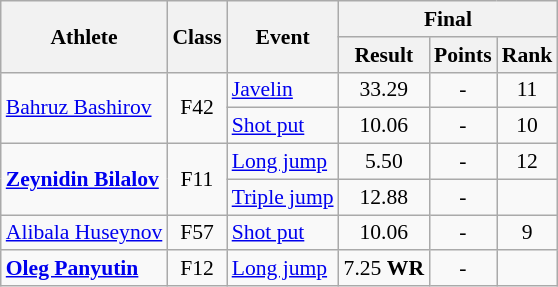<table class=wikitable style="font-size:90%">
<tr>
<th rowspan="2">Athlete</th>
<th rowspan="2">Class</th>
<th rowspan="2">Event</th>
<th colspan="3">Final</th>
</tr>
<tr>
<th>Result</th>
<th>Points</th>
<th>Rank</th>
</tr>
<tr>
<td rowspan="2"><a href='#'>Bahruz Bashirov</a></td>
<td rowspan="2" style="text-align:center;">F42</td>
<td><a href='#'>Javelin</a></td>
<td style="text-align:center;">33.29</td>
<td style="text-align:center;">-</td>
<td style="text-align:center;">11</td>
</tr>
<tr>
<td><a href='#'>Shot put</a></td>
<td style="text-align:center;">10.06</td>
<td style="text-align:center;">-</td>
<td style="text-align:center;">10</td>
</tr>
<tr>
<td rowspan="2"><strong><a href='#'>Zeynidin Bilalov</a></strong></td>
<td rowspan="2" style="text-align:center;">F11</td>
<td><a href='#'>Long jump</a></td>
<td style="text-align:center;">5.50</td>
<td style="text-align:center;">-</td>
<td style="text-align:center;">12</td>
</tr>
<tr>
<td><a href='#'>Triple jump</a></td>
<td style="text-align:center;">12.88</td>
<td style="text-align:center;">-</td>
<td style="text-align:center;"></td>
</tr>
<tr>
<td><a href='#'>Alibala Huseynov</a></td>
<td style="text-align:center;">F57</td>
<td><a href='#'>Shot put</a></td>
<td style="text-align:center;">10.06</td>
<td style="text-align:center;">-</td>
<td style="text-align:center;">9</td>
</tr>
<tr>
<td><strong><a href='#'>Oleg Panyutin</a></strong></td>
<td style="text-align:center;">F12</td>
<td><a href='#'>Long jump</a></td>
<td style="text-align:center;">7.25 <strong>WR</strong></td>
<td style="text-align:center;">-</td>
<td style="text-align:center;"></td>
</tr>
</table>
